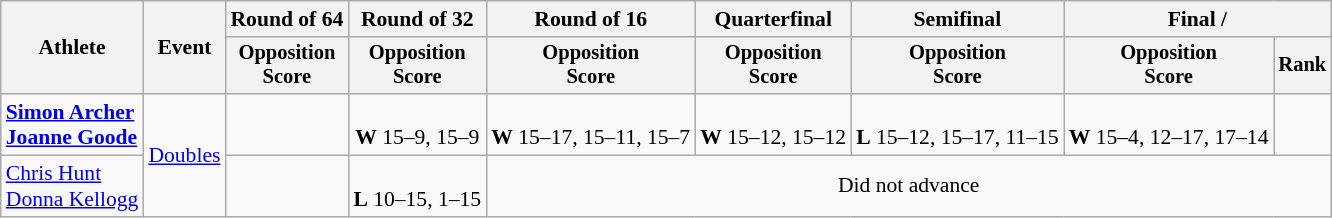<table class=wikitable style="font-size:90%">
<tr>
<th rowspan="2">Athlete</th>
<th rowspan="2">Event</th>
<th>Round of 64</th>
<th>Round of 32</th>
<th>Round of 16</th>
<th>Quarterfinal</th>
<th>Semifinal</th>
<th colspan=2>Final / </th>
</tr>
<tr style="font-size:95%">
<th>Opposition<br>Score</th>
<th>Opposition<br>Score</th>
<th>Opposition<br>Score</th>
<th>Opposition<br>Score</th>
<th>Opposition<br>Score</th>
<th>Opposition<br>Score</th>
<th>Rank</th>
</tr>
<tr align=center>
<td align=left><strong><a href='#'>Simon Archer</a><br><a href='#'>Joanne Goode</a></strong></td>
<td align=left rowspan="2"><a href='#'>Doubles</a></td>
<td></td>
<td><br><strong>W</strong> 15–9, 15–9</td>
<td><br><strong>W</strong> 15–17, 15–11, 15–7</td>
<td><br><strong>W</strong> 15–12, 15–12</td>
<td><br><strong>L</strong> 15–12, 15–17, 11–15</td>
<td><br><strong>W</strong> 15–4, 12–17, 17–14</td>
<td></td>
</tr>
<tr align=center>
<td align=left><a href='#'>Chris Hunt</a><br><a href='#'>Donna Kellogg</a></td>
<td></td>
<td><br><strong>L</strong> 10–15, 1–15</td>
<td colspan=5>Did not advance</td>
</tr>
</table>
